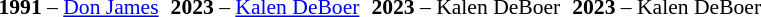<table cellpadding="3" style="font-size:.9em">
<tr>
</tr>
<tr>
</tr>
<tr style="vertical-align:top;">
<td><strong>1991</strong> – <a href='#'>Don James</a></td>
<td><strong>2023</strong> – <a href='#'>Kalen DeBoer</a></td>
<td><strong>2023</strong> – Kalen DeBoer</td>
<td><strong>2023</strong> – Kalen DeBoer</td>
</tr>
</table>
